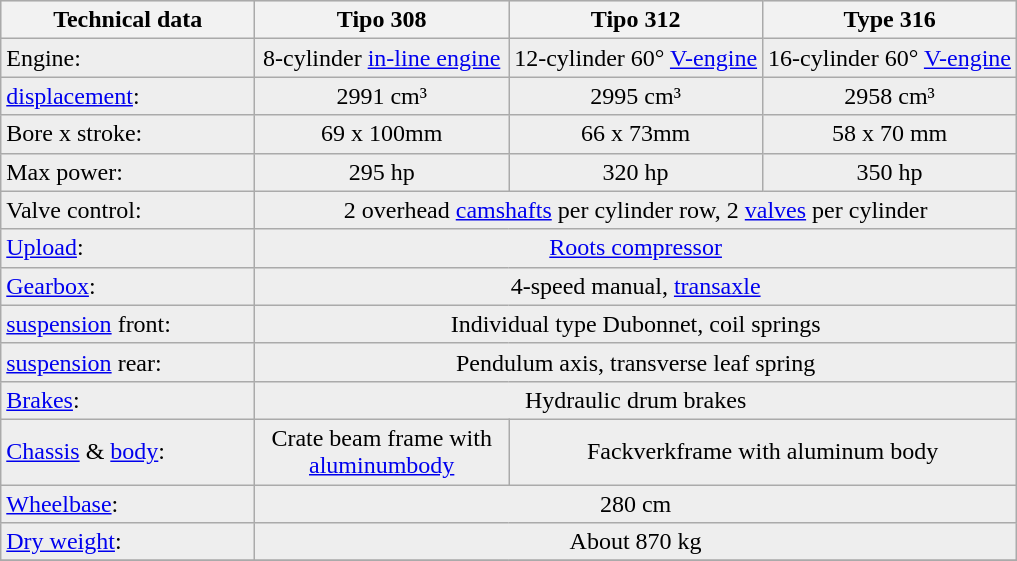<table class="prettytable">
<tr ---- bgcolor="#DDDDDD">
<th width="25%">Technical data</th>
<th width="25%">Tipo 308</th>
<th width="25%">Tipo 312</th>
<th width="25%">Type 316</th>
</tr>
<tr ---- bgcolor="#EEEEEE">
<td>Engine: </td>
<td align="center">8-cylinder <a href='#'>in-line engine</a></td>
<td align="center">12-cylinder 60° <a href='#'>V-engine</a></td>
<td align="center">16-cylinder 60° <a href='#'>V-engine</a></td>
</tr>
<tr ---- bgcolor="#EEEEEE">
<td><a href='#'>displacement</a>: </td>
<td align="center">2991 cm³</td>
<td align="center">2995 cm³</td>
<td align="center">2958 cm³</td>
</tr>
<tr ---- bgcolor="#EEEEEE">
<td>Bore x stroke: </td>
<td align="center">69 x 100mm</td>
<td align="center">66 x 73mm</td>
<td align="center">58 x 70 mm</td>
</tr>
<tr ---- bgcolor="#EEEEEE">
<td>Max power: </td>
<td align="center">295 hp</td>
<td align="center">320 hp</td>
<td align="center">350 hp</td>
</tr>
<tr ---- bgcolor="#EEEEEE">
<td>Valve control: </td>
<td colspan="3" align="center">2 overhead <a href='#'>camshafts</a> per cylinder row, 2 <a href='#'>valves</a> per cylinder</td>
</tr>
<tr ---- bgcolor="#EEEEEE">
<td><a href='#'>Upload</a>: </td>
<td colspan="3" align="center"><a href='#'>Roots compressor</a></td>
</tr>
<tr ---- bgcolor="#EEEEEE">
<td><a href='#'>Gearbox</a>: </td>
<td colspan="3" align="center">4-speed manual, <a href='#'>transaxle</a></td>
</tr>
<tr ---- bgcolor="#EEEEEE">
<td><a href='#'>suspension</a> front: </td>
<td colspan="3" align="center">Individual type Dubonnet, coil springs</td>
</tr>
<tr ---- bgcolor="#EEEEEE">
<td><a href='#'>suspension</a> rear: </td>
<td colspan="3" align="center">Pendulum axis, transverse leaf spring</td>
</tr>
<tr ---- bgcolor="#EEEEEE">
<td><a href='#'>Brakes</a>: </td>
<td colspan="3" align="center">Hydraulic drum brakes</td>
</tr>
<tr ---- bgcolor="#EEEEEE">
<td><a href='#'>Chassis</a> & <a href='#'>body</a>: </td>
<td align="center">Crate beam frame with<br> <a href='#'>aluminumbody</a></td>
<td colspan="2" align="center">Fackverkframe with aluminum body</td>
</tr>
<tr ---- bgcolor="#EEEEEE">
<td><a href='#'>Wheelbase</a>: </td>
<td colspan="3" align="center">280 cm</td>
</tr>
<tr ---- bgcolor="#EEEEEE">
<td><a href='#'>Dry weight</a>: </td>
<td colspan="3" align="center">About 870 kg</td>
</tr>
<tr ---- bgcolor="#EEEEEE">
</tr>
</table>
